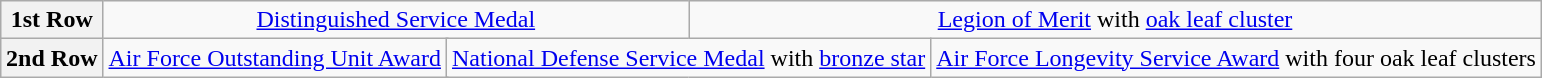<table class="wikitable" style="margin:1em auto; text-align:center;">
<tr>
<th>1st Row</th>
<td colspan="5"><a href='#'>Distinguished Service Medal</a></td>
<td colspan="5"><a href='#'>Legion of Merit</a> with <a href='#'>oak leaf cluster</a></td>
</tr>
<tr>
<th>2nd Row</th>
<td colspan="3"><a href='#'>Air Force Outstanding Unit Award</a></td>
<td colspan="3"><a href='#'>National Defense Service Medal</a> with <a href='#'>bronze star</a></td>
<td colspan="3"><a href='#'>Air Force Longevity Service Award</a> with four oak leaf clusters</td>
</tr>
</table>
